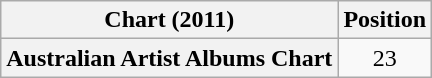<table class="wikitable sortable plainrowheaders" style="text-align:center">
<tr>
<th scope="col">Chart (2011)</th>
<th scope="col">Position</th>
</tr>
<tr>
<th scope="row">Australian Artist Albums Chart</th>
<td>23</td>
</tr>
</table>
